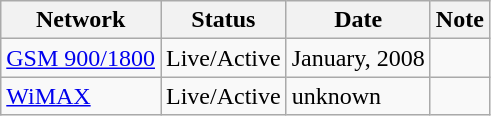<table class="wikitable">
<tr>
<th>Network</th>
<th>Status</th>
<th>Date</th>
<th>Note</th>
</tr>
<tr>
<td><a href='#'>GSM 900/1800</a></td>
<td>Live/Active</td>
<td>January, 2008</td>
<td></td>
</tr>
<tr>
<td><a href='#'>WiMAX</a></td>
<td>Live/Active</td>
<td>unknown</td>
<td></td>
</tr>
</table>
